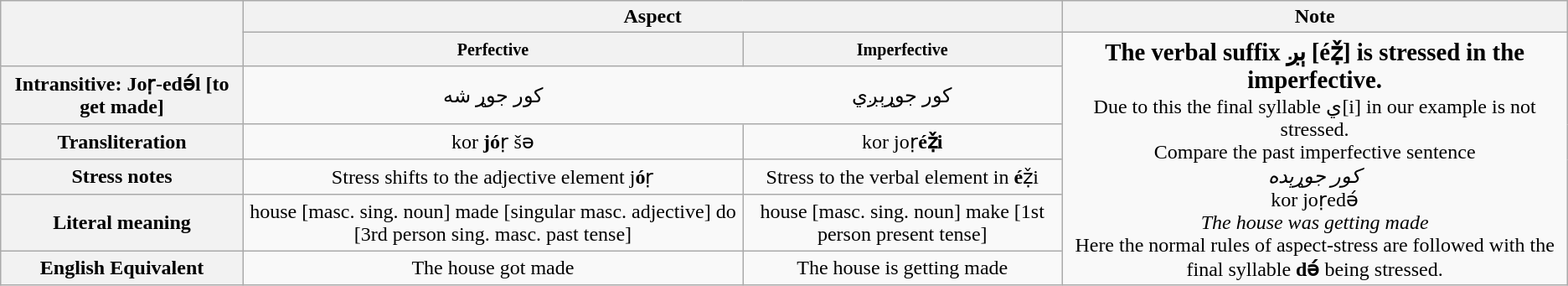<table class="wikitable" style="text-align: center">
<tr>
<th rowspan="2"></th>
<th colspan="2">Aspect</th>
<th>Note</th>
</tr>
<tr>
<th style="border-right;"><small>Perfective</small></th>
<th style="border-left;"><small>Imperfective</small></th>
<td rowspan="6"><strong><big>The verbal suffix ېږ [éẓ̌] is stressed in the imperfective.</big></strong><br>Due to this the final syllable ي[i] in our example is not stressed.<br>Compare the past imperfective sentence<br><em>کور جوړېده</em><br>kor joṛedə́<br><em>The house was getting made</em><br>Here the normal rules of aspect-stress are followed with the final syllable <strong>də́</strong> being stressed.</td>
</tr>
<tr>
<th>Intransitive: Joṛ-edə́l [to get made]</th>
<td style="border-right: none;">کور جوړ شه</td>
<td style="border-left: none;">کور جوړېږي</td>
</tr>
<tr>
<th>Transliteration</th>
<td>kor <strong>jó</strong>ṛ šə</td>
<td>kor joṛ<strong>éẓ̌i</strong></td>
</tr>
<tr>
<th>Stress notes</th>
<td>Stress shifts to the adjective element  j<strong>ó</strong>ṛ</td>
<td>Stress to the verbal element in <strong>é</strong>ẓ̌i</td>
</tr>
<tr>
<th>Literal meaning</th>
<td>house [masc. sing. noun]  made [singular masc. adjective] do [3rd person sing. masc. past tense]</td>
<td>house [masc. sing. noun] make [1st person present tense]</td>
</tr>
<tr>
<th>English Equivalent</th>
<td>The house got made</td>
<td>The house is getting made</td>
</tr>
</table>
